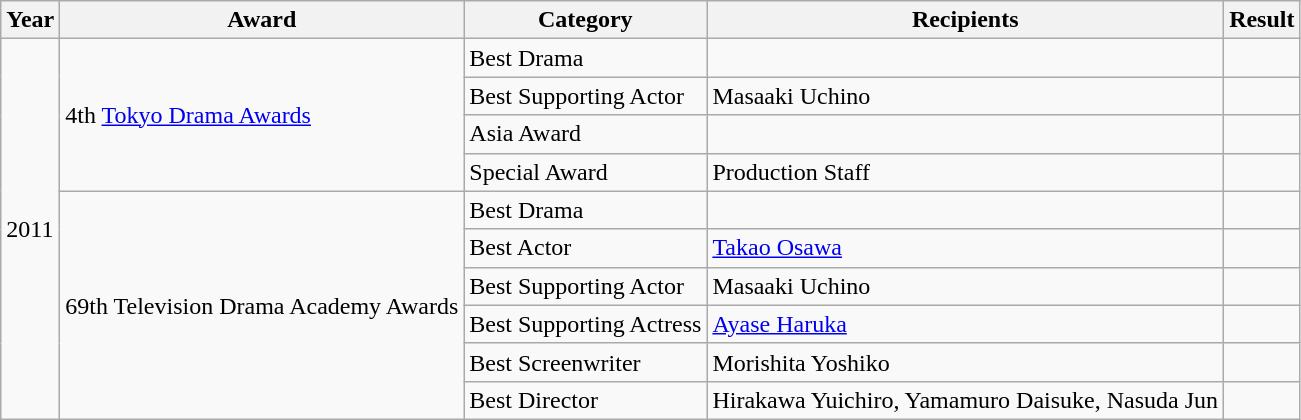<table class="wikitable">
<tr>
<th>Year</th>
<th>Award</th>
<th>Category</th>
<th>Recipients</th>
<th>Result</th>
</tr>
<tr>
<td rowspan=10>2011</td>
<td rowspan=4>4th <a href='#'>Tokyo Drama Awards</a></td>
<td>Best Drama</td>
<td></td>
<td></td>
</tr>
<tr>
<td>Best Supporting Actor</td>
<td>Masaaki Uchino</td>
<td></td>
</tr>
<tr>
<td>Asia Award</td>
<td></td>
<td></td>
</tr>
<tr>
<td>Special Award</td>
<td>Production Staff</td>
<td></td>
</tr>
<tr>
<td rowspan=6>69th Television Drama Academy Awards</td>
<td>Best Drama</td>
<td></td>
<td></td>
</tr>
<tr>
<td>Best Actor</td>
<td><a href='#'>Takao Osawa</a></td>
<td></td>
</tr>
<tr>
<td>Best Supporting Actor</td>
<td>Masaaki Uchino</td>
<td></td>
</tr>
<tr>
<td>Best Supporting Actress</td>
<td><a href='#'>Ayase Haruka</a></td>
<td></td>
</tr>
<tr>
<td>Best Screenwriter</td>
<td>Morishita Yoshiko</td>
<td></td>
</tr>
<tr>
<td>Best Director</td>
<td>Hirakawa Yuichiro, Yamamuro Daisuke, Nasuda Jun</td>
<td></td>
</tr>
</table>
